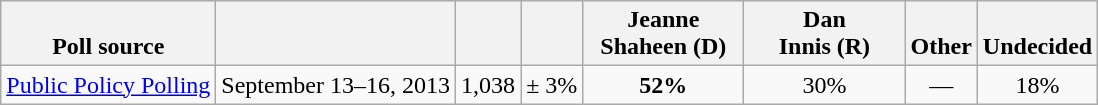<table class="wikitable" style="text-align:center">
<tr valign= bottom>
<th>Poll source</th>
<th></th>
<th></th>
<th></th>
<th style="width:100px;">Jeanne<br>Shaheen (D)</th>
<th style="width:100px;">Dan<br>Innis (R)</th>
<th>Other</th>
<th>Undecided</th>
</tr>
<tr>
<td align=left><a href='#'>Public Policy Polling</a></td>
<td>September 13–16, 2013</td>
<td>1,038</td>
<td>± 3%</td>
<td><strong>52%</strong></td>
<td>30%</td>
<td>—</td>
<td>18%</td>
</tr>
</table>
